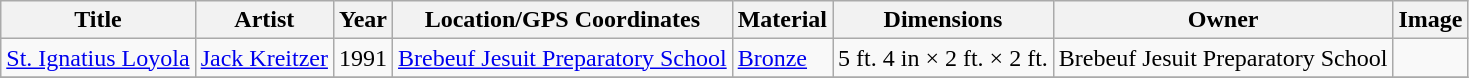<table class="wikitable sortable">
<tr>
<th>Title</th>
<th>Artist</th>
<th>Year</th>
<th>Location/GPS Coordinates</th>
<th>Material</th>
<th>Dimensions</th>
<th>Owner</th>
<th>Image</th>
</tr>
<tr>
<td><a href='#'>St. Ignatius Loyola</a></td>
<td><a href='#'>Jack Kreitzer</a></td>
<td>1991</td>
<td><a href='#'>Brebeuf Jesuit Preparatory School</a> </td>
<td><a href='#'>Bronze</a></td>
<td>5 ft. 4 in × 2 ft. × 2 ft.</td>
<td>Brebeuf Jesuit Preparatory School</td>
<td></td>
</tr>
<tr>
</tr>
</table>
